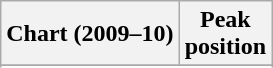<table class="wikitable plainrowheaders" style="text-align:center">
<tr>
<th>Chart (2009–10)</th>
<th>Peak<br>position</th>
</tr>
<tr>
</tr>
<tr>
</tr>
</table>
